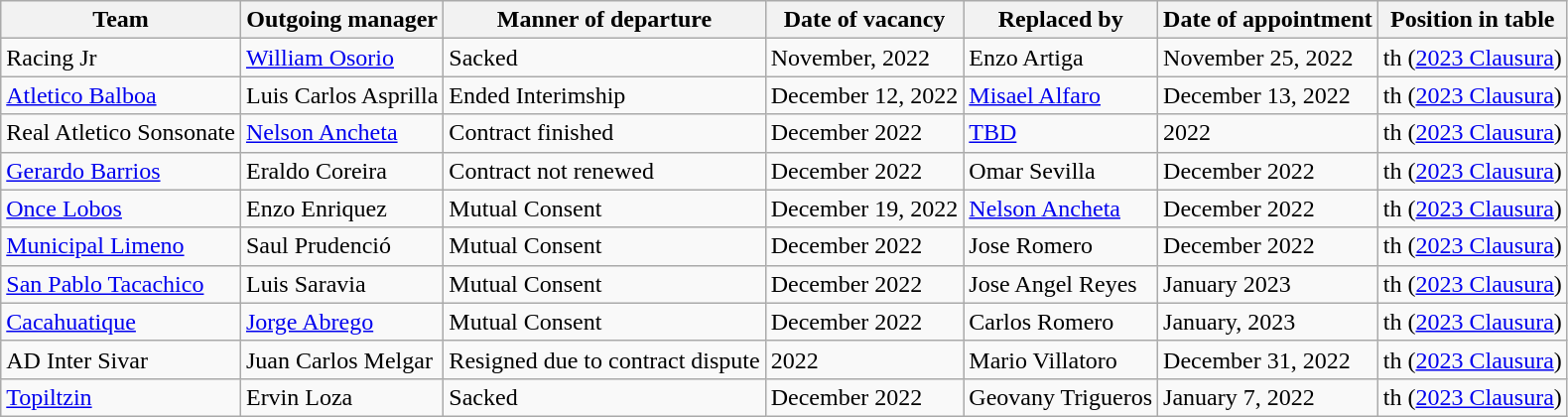<table class="wikitable">
<tr>
<th>Team</th>
<th>Outgoing manager</th>
<th>Manner of departure</th>
<th>Date of vacancy</th>
<th>Replaced by</th>
<th>Date of appointment</th>
<th>Position in table</th>
</tr>
<tr>
<td>Racing Jr</td>
<td> <a href='#'>William Osorio</a></td>
<td>Sacked</td>
<td>November, 2022</td>
<td> Enzo Artiga</td>
<td>November 25, 2022</td>
<td>th (<a href='#'>2023 Clausura</a>)</td>
</tr>
<tr>
<td><a href='#'>Atletico Balboa</a></td>
<td> Luis Carlos Asprilla</td>
<td>Ended Interimship</td>
<td>December 12, 2022</td>
<td> <a href='#'>Misael Alfaro</a></td>
<td>December 13, 2022</td>
<td>th (<a href='#'>2023 Clausura</a>)</td>
</tr>
<tr>
<td>Real Atletico Sonsonate</td>
<td> <a href='#'>Nelson Ancheta</a></td>
<td>Contract finished</td>
<td>December 2022</td>
<td> <a href='#'>TBD</a></td>
<td>2022</td>
<td>th (<a href='#'>2023 Clausura</a>)</td>
</tr>
<tr>
<td><a href='#'>Gerardo Barrios</a></td>
<td> Eraldo Coreira</td>
<td>Contract not renewed</td>
<td>December 2022</td>
<td> Omar Sevilla</td>
<td>December 2022</td>
<td>th (<a href='#'>2023 Clausura</a>)</td>
</tr>
<tr>
<td><a href='#'>Once Lobos</a></td>
<td> Enzo Enriquez</td>
<td>Mutual Consent</td>
<td>December 19, 2022</td>
<td> <a href='#'>Nelson Ancheta</a></td>
<td>December 2022</td>
<td>th (<a href='#'>2023 Clausura</a>)</td>
</tr>
<tr>
<td><a href='#'>Municipal Limeno</a></td>
<td> Saul Prudenció</td>
<td>Mutual Consent</td>
<td>December 2022</td>
<td> Jose Romero</td>
<td>December 2022</td>
<td>th (<a href='#'>2023 Clausura</a>)</td>
</tr>
<tr>
<td><a href='#'>San Pablo Tacachico</a></td>
<td> Luis Saravia</td>
<td>Mutual Consent</td>
<td>December 2022</td>
<td> Jose Angel Reyes</td>
<td>January 2023</td>
<td>th (<a href='#'>2023 Clausura</a>)</td>
</tr>
<tr>
<td><a href='#'>Cacahuatique</a></td>
<td> <a href='#'>Jorge Abrego</a></td>
<td>Mutual Consent</td>
<td>December 2022</td>
<td> Carlos Romero</td>
<td>January, 2023</td>
<td>th (<a href='#'>2023 Clausura</a>)</td>
</tr>
<tr>
<td>AD Inter Sivar</td>
<td> Juan Carlos Melgar</td>
<td>Resigned due to contract dispute</td>
<td>2022</td>
<td> Mario Villatoro</td>
<td>December 31, 2022</td>
<td>th (<a href='#'>2023 Clausura</a>)</td>
</tr>
<tr>
<td><a href='#'>Topiltzin</a></td>
<td> Ervin Loza</td>
<td>Sacked</td>
<td>December 2022</td>
<td> Geovany Trigueros</td>
<td>January 7, 2022</td>
<td>th (<a href='#'>2023 Clausura</a>)</td>
</tr>
</table>
